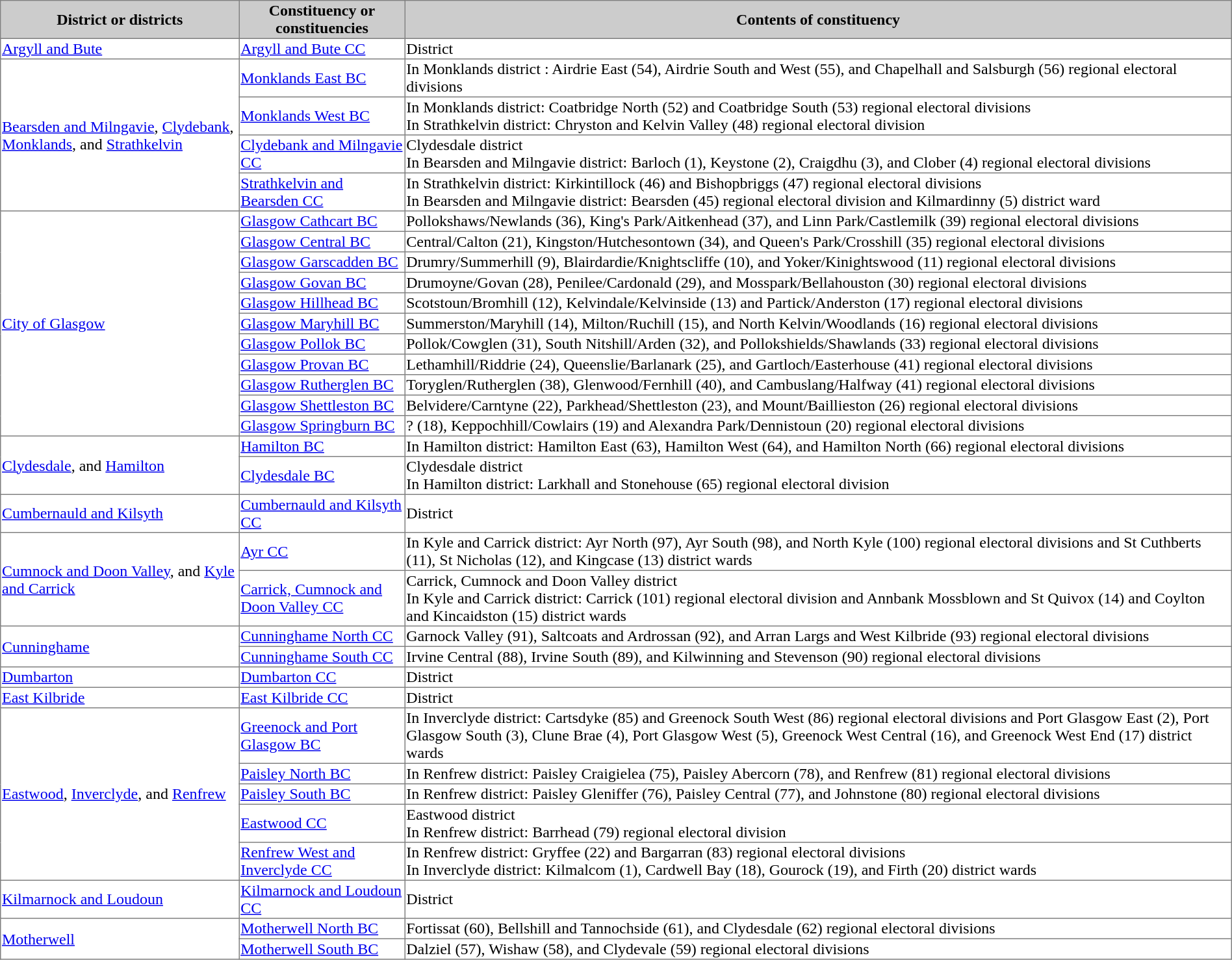<table border=1 style="border-collapse: collapse;">
<tr bgcolor=cccccc>
<th>District or districts</th>
<th>Constituency or constituencies</th>
<th>Contents of constituency</th>
</tr>
<tr>
<td><a href='#'>Argyll and Bute</a></td>
<td><a href='#'>Argyll and Bute CC</a></td>
<td>District</td>
</tr>
<tr>
<td rowspan=4><a href='#'>Bearsden and Milngavie</a>, <a href='#'>Clydebank</a>, <a href='#'>Monklands</a>, and <a href='#'>Strathkelvin</a></td>
<td><a href='#'>Monklands East BC</a></td>
<td>In Monklands district : Airdrie East (54), Airdrie South and West (55), and Chapelhall and Salsburgh (56) regional electoral divisions</td>
</tr>
<tr>
<td><a href='#'>Monklands West BC</a></td>
<td>In Monklands district: Coatbridge North (52) and Coatbridge South (53) regional electoral divisions <br> In Strathkelvin district: Chryston and Kelvin Valley (48) regional electoral division</td>
</tr>
<tr>
<td><a href='#'>Clydebank and Milngavie CC</a></td>
<td>Clydesdale district <br> In Bearsden and Milngavie district: Barloch (1), Keystone (2), Craigdhu (3), and Clober (4) regional electoral divisions</td>
</tr>
<tr>
<td><a href='#'>Strathkelvin and Bearsden CC</a></td>
<td>In Strathkelvin district: Kirkintillock (46) and Bishopbriggs (47) regional electoral divisions <br> In Bearsden and Milngavie district: Bearsden (45) regional electoral division and Kilmardinny (5) district ward</td>
</tr>
<tr>
<td rowspan=11><a href='#'>City of Glasgow</a></td>
<td><a href='#'>Glasgow Cathcart BC</a></td>
<td>Pollokshaws/Newlands (36), King's Park/Aitkenhead (37), and Linn Park/Castlemilk (39) regional electoral divisions</td>
</tr>
<tr>
<td><a href='#'>Glasgow Central BC</a></td>
<td>Central/Calton (21), Kingston/Hutchesontown (34), and Queen's Park/Crosshill (35) regional electoral divisions</td>
</tr>
<tr>
<td><a href='#'>Glasgow Garscadden BC</a></td>
<td>Drumry/Summerhill (9), Blairdardie/Knightscliffe (10), and Yoker/Kinightswood (11) regional electoral divisions</td>
</tr>
<tr>
<td><a href='#'>Glasgow Govan BC</a></td>
<td>Drumoyne/Govan (28), Penilee/Cardonald (29), and Mosspark/Bellahouston (30) regional electoral divisions</td>
</tr>
<tr>
<td><a href='#'>Glasgow Hillhead BC</a></td>
<td>Scotstoun/Bromhill (12), Kelvindale/Kelvinside (13) and Partick/Anderston (17) regional electoral divisions</td>
</tr>
<tr>
<td><a href='#'>Glasgow Maryhill BC</a></td>
<td>Summerston/Maryhill (14), Milton/Ruchill (15), and North Kelvin/Woodlands (16) regional electoral divisions</td>
</tr>
<tr>
<td><a href='#'>Glasgow Pollok BC</a></td>
<td>Pollok/Cowglen (31), South Nitshill/Arden (32), and Pollokshields/Shawlands (33) regional electoral divisions</td>
</tr>
<tr>
<td><a href='#'>Glasgow Provan BC</a></td>
<td>Lethamhill/Riddrie (24), Queenslie/Barlanark (25), and Gartloch/Easterhouse (41) regional electoral divisions</td>
</tr>
<tr>
<td><a href='#'>Glasgow Rutherglen BC</a></td>
<td>Toryglen/Rutherglen (38), Glenwood/Fernhill (40), and Cambuslang/Halfway (41) regional electoral divisions</td>
</tr>
<tr>
<td><a href='#'>Glasgow Shettleston BC</a></td>
<td>Belvidere/Carntyne (22), Parkhead/Shettleston (23), and Mount/Baillieston (26) regional electoral divisions</td>
</tr>
<tr>
<td><a href='#'>Glasgow Springburn BC</a></td>
<td>? (18), Keppochhill/Cowlairs (19) and Alexandra Park/Dennistoun (20) regional electoral divisions</td>
</tr>
<tr>
<td rowspan=2><a href='#'>Clydesdale</a>, and <a href='#'>Hamilton</a></td>
<td><a href='#'>Hamilton BC</a></td>
<td>In Hamilton district: Hamilton East (63), Hamilton West (64), and Hamilton North (66) regional electoral divisions</td>
</tr>
<tr>
<td><a href='#'>Clydesdale BC</a></td>
<td>Clydesdale district <br> In Hamilton district: Larkhall and Stonehouse (65) regional electoral division</td>
</tr>
<tr>
<td><a href='#'>Cumbernauld and Kilsyth</a></td>
<td><a href='#'>Cumbernauld and Kilsyth CC</a></td>
<td>District</td>
</tr>
<tr>
<td rowspan=2><a href='#'>Cumnock and Doon Valley</a>, and <a href='#'>Kyle and Carrick</a></td>
<td><a href='#'>Ayr CC</a></td>
<td>In Kyle and Carrick district: Ayr North (97), Ayr South (98), and North Kyle (100) regional electoral divisions and St Cuthberts (11), St Nicholas (12), and Kingcase (13) district wards</td>
</tr>
<tr>
<td><a href='#'>Carrick, Cumnock and Doon Valley CC</a></td>
<td>Carrick, Cumnock and Doon Valley district <br> In Kyle and Carrick district: Carrick (101) regional electoral division and Annbank Mossblown and St Quivox (14) and Coylton and Kincaidston (15) district wards</td>
</tr>
<tr>
<td rowspan=2><a href='#'>Cunninghame</a></td>
<td><a href='#'>Cunninghame North CC</a></td>
<td>Garnock Valley (91), Saltcoats and Ardrossan (92), and Arran Largs and West Kilbride (93) regional electoral divisions</td>
</tr>
<tr>
<td><a href='#'>Cunninghame South CC</a></td>
<td>Irvine Central (88), Irvine South (89), and Kilwinning and Stevenson (90) regional electoral divisions</td>
</tr>
<tr>
<td><a href='#'>Dumbarton</a></td>
<td><a href='#'>Dumbarton CC</a></td>
<td>District</td>
</tr>
<tr>
<td><a href='#'>East Kilbride</a></td>
<td><a href='#'>East Kilbride CC</a></td>
<td>District</td>
</tr>
<tr>
<td rowspan=5><a href='#'>Eastwood</a>, <a href='#'>Inverclyde</a>, and <a href='#'>Renfrew</a></td>
<td><a href='#'>Greenock and Port Glasgow BC</a></td>
<td>In Inverclyde district: Cartsdyke (85) and Greenock South West (86) regional electoral divisions and Port Glasgow East (2), Port Glasgow South (3), Clune Brae (4), Port Glasgow West (5), Greenock West Central (16), and Greenock West End (17) district wards</td>
</tr>
<tr>
<td><a href='#'>Paisley North BC</a></td>
<td>In Renfrew district: Paisley Craigielea (75), Paisley Abercorn (78), and Renfrew (81) regional electoral divisions</td>
</tr>
<tr>
<td><a href='#'>Paisley South BC</a></td>
<td>In Renfrew district: Paisley Gleniffer (76), Paisley Central (77), and Johnstone (80) regional electoral divisions</td>
</tr>
<tr>
<td><a href='#'>Eastwood CC</a></td>
<td>Eastwood district <br> In Renfrew district: Barrhead (79) regional electoral division</td>
</tr>
<tr>
<td><a href='#'>Renfrew West and Inverclyde CC</a></td>
<td>In Renfrew district: Gryffee (22) and Bargarran (83) regional electoral divisions <br> In Inverclyde district: Kilmalcom (1), Cardwell Bay (18), Gourock (19), and Firth (20) district wards</td>
</tr>
<tr>
<td><a href='#'>Kilmarnock and Loudoun</a></td>
<td><a href='#'>Kilmarnock and Loudoun CC</a></td>
<td>District</td>
</tr>
<tr>
<td rowspan=2><a href='#'>Motherwell</a></td>
<td><a href='#'>Motherwell North BC</a></td>
<td>Fortissat (60), Bellshill and Tannochside (61), and Clydesdale (62) regional electoral divisions</td>
</tr>
<tr>
<td><a href='#'>Motherwell South BC</a></td>
<td>Dalziel (57), Wishaw (58), and Clydevale (59) regional electoral divisions</td>
</tr>
</table>
